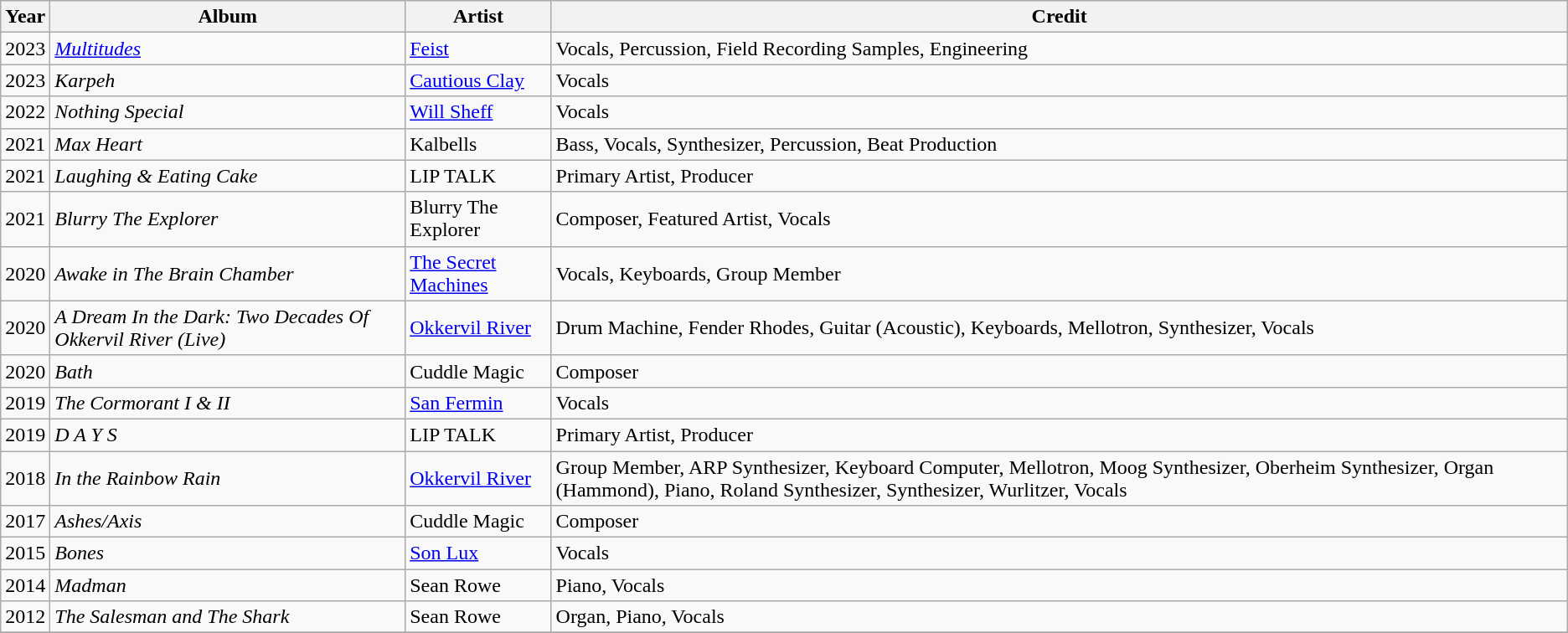<table class="wikitable">
<tr>
<th>Year</th>
<th>Album</th>
<th>Artist</th>
<th>Credit</th>
</tr>
<tr>
<td>2023</td>
<td><em><a href='#'>Multitudes</a></em></td>
<td><a href='#'>Feist</a></td>
<td>Vocals, Percussion, Field Recording Samples, Engineering</td>
</tr>
<tr>
<td>2023</td>
<td><em>Karpeh</em></td>
<td><a href='#'>Cautious Clay</a></td>
<td>Vocals</td>
</tr>
<tr>
<td>2022</td>
<td><em>Nothing Special</em></td>
<td><a href='#'>Will Sheff</a></td>
<td>Vocals</td>
</tr>
<tr>
<td>2021</td>
<td><em>Max Heart</em></td>
<td>Kalbells</td>
<td>Bass, Vocals, Synthesizer, Percussion, Beat Production</td>
</tr>
<tr>
<td>2021</td>
<td><em>Laughing & Eating Cake</em></td>
<td>LIP TALK</td>
<td>Primary Artist, Producer</td>
</tr>
<tr>
<td>2021</td>
<td><em>Blurry The Explorer</em></td>
<td>Blurry The Explorer</td>
<td>Composer, Featured Artist, Vocals</td>
</tr>
<tr>
<td>2020</td>
<td><em>Awake in The Brain Chamber</em></td>
<td><a href='#'>The Secret Machines</a></td>
<td>Vocals, Keyboards, Group Member</td>
</tr>
<tr>
<td>2020</td>
<td><em>A Dream In the Dark: Two Decades Of Okkervil River (Live)</em></td>
<td><a href='#'>Okkervil River</a></td>
<td>Drum Machine, Fender Rhodes, Guitar (Acoustic), Keyboards, Mellotron, Synthesizer, Vocals</td>
</tr>
<tr>
<td>2020</td>
<td><em>Bath</em></td>
<td>Cuddle Magic</td>
<td>Composer</td>
</tr>
<tr>
<td>2019</td>
<td><em>The Cormorant I & II</em></td>
<td><a href='#'>San Fermin</a></td>
<td>Vocals</td>
</tr>
<tr>
<td>2019</td>
<td><em>D A Y S </em></td>
<td>LIP TALK</td>
<td>Primary Artist, Producer</td>
</tr>
<tr>
<td>2018</td>
<td><em>In the Rainbow Rain</em></td>
<td><a href='#'>Okkervil River</a></td>
<td>Group Member, ARP Synthesizer, Keyboard Computer, Mellotron, Moog Synthesizer, Oberheim Synthesizer, Organ (Hammond), Piano, Roland Synthesizer, Synthesizer, Wurlitzer, Vocals</td>
</tr>
<tr>
<td>2017</td>
<td><em>Ashes/Axis</em></td>
<td>Cuddle Magic</td>
<td>Composer</td>
</tr>
<tr>
<td>2015</td>
<td><em>Bones</em></td>
<td><a href='#'>Son Lux</a></td>
<td>Vocals</td>
</tr>
<tr>
<td>2014</td>
<td><em>Madman</em></td>
<td>Sean Rowe</td>
<td>Piano, Vocals</td>
</tr>
<tr>
<td>2012</td>
<td><em>The Salesman and The Shark</em></td>
<td>Sean Rowe</td>
<td>Organ, Piano, Vocals</td>
</tr>
<tr>
</tr>
</table>
